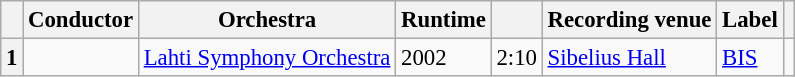<table class="wikitable" style="margin-right:0; font-size:95%">
<tr>
<th scope="col"></th>
<th scope=col>Conductor</th>
<th scope=col>Orchestra</th>
<th scope=col>Runtime</th>
<th scope=col></th>
<th scope=col>Recording venue</th>
<th scope=col>Label</th>
<th scope=col class="unsortable"></th>
</tr>
<tr>
<th scope="row">1</th>
<td></td>
<td><a href='#'>Lahti Symphony Orchestra</a></td>
<td>2002</td>
<td>2:10</td>
<td><a href='#'>Sibelius Hall</a></td>
<td><a href='#'>BIS</a></td>
<td></td>
</tr>
</table>
